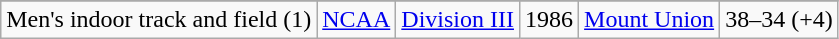<table class="wikitable">
<tr align="center">
</tr>
<tr align="center">
<td rowspan="1">Men's indoor track and field (1)</td>
<td rowspan="1"><a href='#'>NCAA</a></td>
<td rowspan="1"><a href='#'>Division III</a></td>
<td>1986</td>
<td><a href='#'>Mount Union</a></td>
<td>38–34 (+4)</td>
</tr>
</table>
